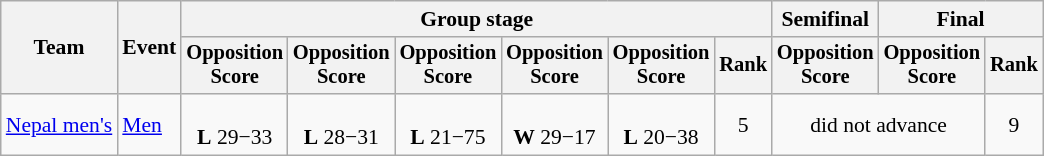<table class=wikitable style=font-size:90%;text-align:center>
<tr>
<th rowspan=2>Team</th>
<th rowspan=2>Event</th>
<th colspan=6>Group stage</th>
<th>Semifinal</th>
<th colspan=2>Final</th>
</tr>
<tr style="font-size:95%">
<th>Opposition<br>Score</th>
<th>Opposition<br>Score</th>
<th>Opposition<br>Score</th>
<th>Opposition<br>Score</th>
<th>Opposition<br>Score</th>
<th>Rank</th>
<th>Opposition<br>Score</th>
<th>Opposition<br>Score</th>
<th>Rank</th>
</tr>
<tr>
<td align=left><a href='#'>Nepal men's</a></td>
<td align=left><a href='#'>Men</a></td>
<td><br><strong>L</strong> 29−33</td>
<td><br><strong>L</strong> 28−31</td>
<td><br><strong>L</strong> 21−75</td>
<td><br><strong>W</strong> 29−17</td>
<td><br><strong>L</strong> 20−38</td>
<td>5</td>
<td colspan=2>did not advance</td>
<td>9</td>
</tr>
</table>
